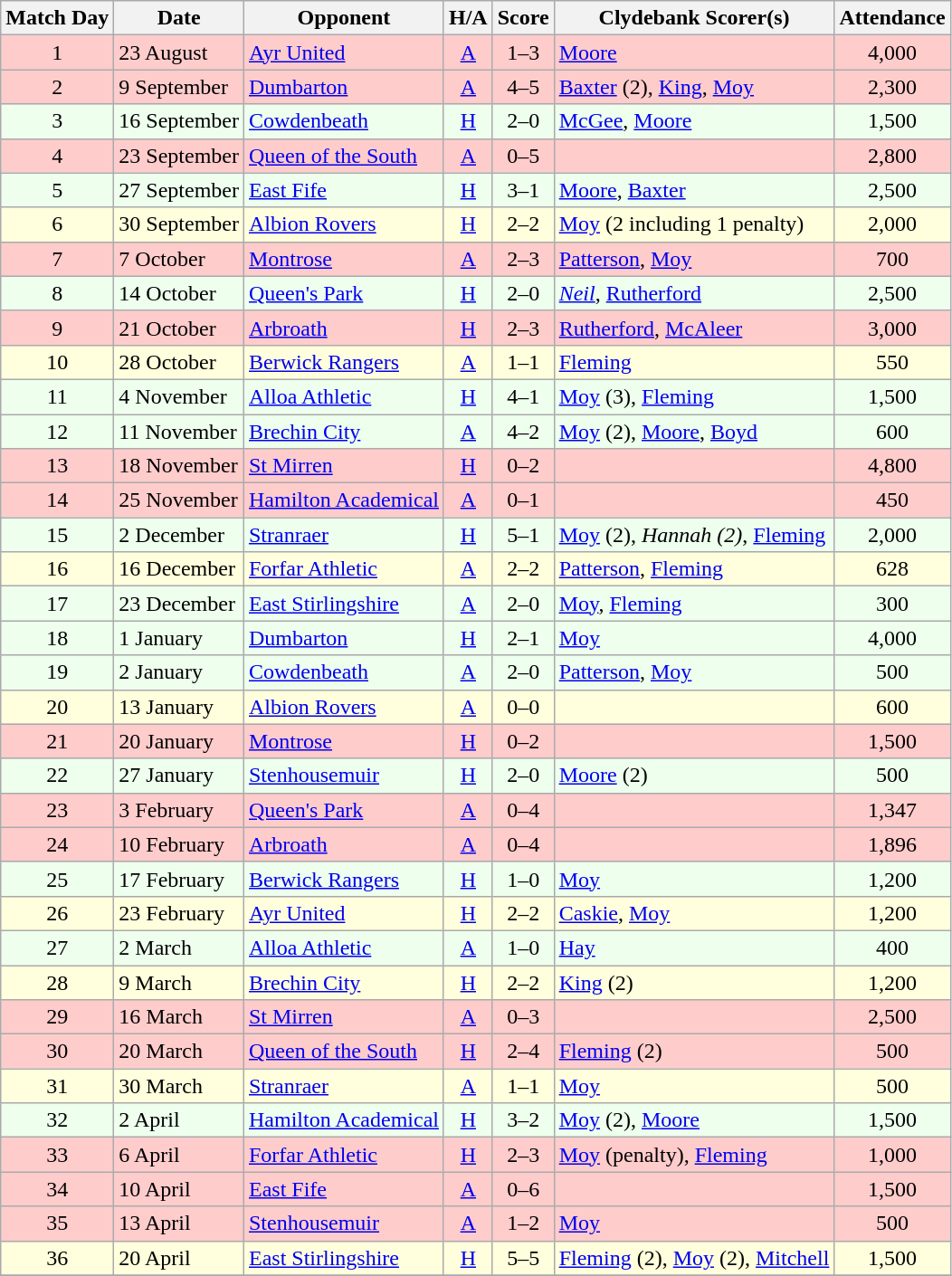<table class="wikitable" style="text-align:center">
<tr>
<th>Match Day</th>
<th>Date</th>
<th>Opponent</th>
<th>H/A</th>
<th>Score</th>
<th>Clydebank Scorer(s)</th>
<th>Attendance</th>
</tr>
<tr bgcolor=#FFCCCC>
<td>1</td>
<td align=left>23 August</td>
<td align=left><a href='#'>Ayr United</a></td>
<td><a href='#'>A</a></td>
<td>1–3</td>
<td align=left><a href='#'>Moore</a></td>
<td>4,000</td>
</tr>
<tr bgcolor=#FFCCCC>
<td>2</td>
<td align=left>9 September</td>
<td align=left><a href='#'>Dumbarton</a></td>
<td><a href='#'>A</a></td>
<td>4–5</td>
<td align=left><a href='#'>Baxter</a> (2), <a href='#'>King</a>, <a href='#'>Moy</a></td>
<td>2,300</td>
</tr>
<tr bgcolor=#EEFFEE>
<td>3</td>
<td align=left>16 September</td>
<td align=left><a href='#'>Cowdenbeath</a></td>
<td><a href='#'>H</a></td>
<td>2–0</td>
<td align=left><a href='#'>McGee</a>, <a href='#'>Moore</a></td>
<td>1,500</td>
</tr>
<tr bgcolor=#FFCCCC>
<td>4</td>
<td align=left>23 September</td>
<td align=left><a href='#'>Queen of the South</a></td>
<td><a href='#'>A</a></td>
<td>0–5</td>
<td align=left></td>
<td>2,800</td>
</tr>
<tr bgcolor=#EEFFEE>
<td>5</td>
<td align=left>27 September</td>
<td align=left><a href='#'>East Fife</a></td>
<td><a href='#'>H</a></td>
<td>3–1</td>
<td align=left><a href='#'>Moore</a>, <a href='#'>Baxter</a></td>
<td>2,500</td>
</tr>
<tr bgcolor=#FFFFDD>
<td>6</td>
<td align=left>30 September</td>
<td align=left><a href='#'>Albion Rovers</a></td>
<td><a href='#'>H</a></td>
<td>2–2</td>
<td align=left><a href='#'>Moy</a> (2 including 1 penalty)</td>
<td>2,000</td>
</tr>
<tr bgcolor=#FFCCCC>
<td>7</td>
<td align=left>7 October</td>
<td align=left><a href='#'>Montrose</a></td>
<td><a href='#'>A</a></td>
<td>2–3</td>
<td align=left><a href='#'>Patterson</a>, <a href='#'>Moy</a></td>
<td>700</td>
</tr>
<tr bgcolor=#EEFFEE>
<td>8</td>
<td align=left>14 October</td>
<td align=left><a href='#'>Queen's Park</a></td>
<td><a href='#'>H</a></td>
<td>2–0</td>
<td align=left><em><a href='#'>Neil</a></em>, <a href='#'>Rutherford</a></td>
<td>2,500</td>
</tr>
<tr bgcolor=#FFCCCC>
<td>9</td>
<td align=left>21 October</td>
<td align=left><a href='#'>Arbroath</a></td>
<td><a href='#'>H</a></td>
<td>2–3</td>
<td align=left><a href='#'>Rutherford</a>, <a href='#'>McAleer</a></td>
<td>3,000</td>
</tr>
<tr bgcolor=#FFFFDD>
<td>10</td>
<td align=left>28 October</td>
<td align=left><a href='#'>Berwick Rangers</a></td>
<td><a href='#'>A</a></td>
<td>1–1</td>
<td align=left><a href='#'>Fleming</a></td>
<td>550</td>
</tr>
<tr bgcolor=#EEFFEE>
<td>11</td>
<td align=left>4 November</td>
<td align=left><a href='#'>Alloa Athletic</a></td>
<td><a href='#'>H</a></td>
<td>4–1</td>
<td align=left><a href='#'>Moy</a> (3), <a href='#'>Fleming</a></td>
<td>1,500</td>
</tr>
<tr bgcolor=#EEFFEE>
<td>12</td>
<td align=left>11 November</td>
<td align=left><a href='#'>Brechin City</a></td>
<td><a href='#'>A</a></td>
<td>4–2</td>
<td align=left><a href='#'>Moy</a> (2), <a href='#'>Moore</a>, <a href='#'>Boyd</a></td>
<td>600</td>
</tr>
<tr bgcolor=#FFCCCC>
<td>13</td>
<td align=left>18 November</td>
<td align=left><a href='#'>St Mirren</a></td>
<td><a href='#'>H</a></td>
<td>0–2</td>
<td align=left></td>
<td>4,800</td>
</tr>
<tr bgcolor=#FFCCCC>
<td>14</td>
<td align=left>25 November</td>
<td align=left><a href='#'>Hamilton Academical</a></td>
<td><a href='#'>A</a></td>
<td>0–1</td>
<td align=left></td>
<td>450</td>
</tr>
<tr bgcolor=#EEFFEE>
<td>15</td>
<td align=left>2 December</td>
<td align=left><a href='#'>Stranraer</a></td>
<td><a href='#'>H</a></td>
<td>5–1</td>
<td align=left><a href='#'>Moy</a> (2), <em>Hannah (2)</em>, <a href='#'>Fleming</a></td>
<td>2,000</td>
</tr>
<tr bgcolor=#FFFFDD>
<td>16</td>
<td align=left>16 December</td>
<td align=left><a href='#'>Forfar Athletic</a></td>
<td><a href='#'>A</a></td>
<td>2–2</td>
<td align=left><a href='#'>Patterson</a>, <a href='#'>Fleming</a></td>
<td>628</td>
</tr>
<tr bgcolor=#EEFFEE>
<td>17</td>
<td align=left>23 December</td>
<td align=left><a href='#'>East Stirlingshire</a></td>
<td><a href='#'>A</a></td>
<td>2–0</td>
<td align=left><a href='#'>Moy</a>, <a href='#'>Fleming</a></td>
<td>300</td>
</tr>
<tr bgcolor=#EEFFEE>
<td>18</td>
<td align=left>1 January</td>
<td align=left><a href='#'>Dumbarton</a></td>
<td><a href='#'>H</a></td>
<td>2–1</td>
<td align=left><a href='#'>Moy</a></td>
<td>4,000</td>
</tr>
<tr bgcolor=#EEFFEE>
<td>19</td>
<td align=left>2 January</td>
<td align=left><a href='#'>Cowdenbeath</a></td>
<td><a href='#'>A</a></td>
<td>2–0</td>
<td align=left><a href='#'>Patterson</a>, <a href='#'>Moy</a></td>
<td>500</td>
</tr>
<tr bgcolor=#FFFFDD>
<td>20</td>
<td align=left>13 January</td>
<td align=left><a href='#'>Albion Rovers</a></td>
<td><a href='#'>A</a></td>
<td>0–0</td>
<td align=left></td>
<td>600</td>
</tr>
<tr bgcolor=#FFCCCC>
<td>21</td>
<td align=left>20 January</td>
<td align=left><a href='#'>Montrose</a></td>
<td><a href='#'>H</a></td>
<td>0–2</td>
<td align=left></td>
<td>1,500</td>
</tr>
<tr bgcolor=#EEFFEE>
<td>22</td>
<td align=left>27 January</td>
<td align=left><a href='#'>Stenhousemuir</a></td>
<td><a href='#'>H</a></td>
<td>2–0</td>
<td align=left><a href='#'>Moore</a> (2)</td>
<td>500</td>
</tr>
<tr bgcolor=#FFCCCC>
<td>23</td>
<td align=left>3 February</td>
<td align=left><a href='#'>Queen's Park</a></td>
<td><a href='#'>A</a></td>
<td>0–4</td>
<td align=left></td>
<td>1,347</td>
</tr>
<tr bgcolor=#FFCCCC>
<td>24</td>
<td align=left>10 February</td>
<td align=left><a href='#'>Arbroath</a></td>
<td><a href='#'>A</a></td>
<td>0–4</td>
<td align=left></td>
<td>1,896</td>
</tr>
<tr bgcolor=#EEFFEE>
<td>25</td>
<td align=left>17 February</td>
<td align=left><a href='#'>Berwick Rangers</a></td>
<td><a href='#'>H</a></td>
<td>1–0</td>
<td align=left><a href='#'>Moy</a></td>
<td>1,200</td>
</tr>
<tr bgcolor=#FFFFDD>
<td>26</td>
<td align=left>23 February</td>
<td align=left><a href='#'>Ayr United</a></td>
<td><a href='#'>H</a></td>
<td>2–2</td>
<td align=left><a href='#'>Caskie</a>, <a href='#'>Moy</a></td>
<td>1,200</td>
</tr>
<tr bgcolor=#EEFFEE>
<td>27</td>
<td align=left>2 March</td>
<td align=left><a href='#'>Alloa Athletic</a></td>
<td><a href='#'>A</a></td>
<td>1–0</td>
<td align=left><a href='#'>Hay</a></td>
<td>400</td>
</tr>
<tr bgcolor=#FFFFDD>
<td>28</td>
<td align=left>9 March</td>
<td align=left><a href='#'>Brechin City</a></td>
<td><a href='#'>H</a></td>
<td>2–2</td>
<td align=left><a href='#'>King</a> (2)</td>
<td>1,200</td>
</tr>
<tr bgcolor=#FFCCCC>
<td>29</td>
<td align=left>16 March</td>
<td align=left><a href='#'>St Mirren</a></td>
<td><a href='#'>A</a></td>
<td>0–3</td>
<td align=left></td>
<td>2,500</td>
</tr>
<tr bgcolor=#FFCCCC>
<td>30</td>
<td align=left>20 March</td>
<td align=left><a href='#'>Queen of the South</a></td>
<td><a href='#'>H</a></td>
<td>2–4</td>
<td align=left><a href='#'>Fleming</a> (2)</td>
<td>500</td>
</tr>
<tr bgcolor=#FFFFDD>
<td>31</td>
<td align=left>30 March</td>
<td align=left><a href='#'>Stranraer</a></td>
<td><a href='#'>A</a></td>
<td>1–1</td>
<td align=left><a href='#'>Moy</a></td>
<td>500</td>
</tr>
<tr bgcolor=#EEFFEE>
<td>32</td>
<td align=left>2 April</td>
<td align=left><a href='#'>Hamilton Academical</a></td>
<td><a href='#'>H</a></td>
<td>3–2</td>
<td align=left><a href='#'>Moy</a> (2), <a href='#'>Moore</a></td>
<td>1,500</td>
</tr>
<tr bgcolor=#FFCCCC>
<td>33</td>
<td align=left>6 April</td>
<td align=left><a href='#'>Forfar Athletic</a></td>
<td><a href='#'>H</a></td>
<td>2–3</td>
<td align=left><a href='#'>Moy</a> (penalty), <a href='#'>Fleming</a></td>
<td>1,000</td>
</tr>
<tr bgcolor=#FFCCCC>
<td>34</td>
<td align=left>10 April</td>
<td align=left><a href='#'>East Fife</a></td>
<td><a href='#'>A</a></td>
<td>0–6</td>
<td align=left></td>
<td>1,500</td>
</tr>
<tr bgcolor=#FFCCCC>
<td>35</td>
<td align=left>13 April</td>
<td align=left><a href='#'>Stenhousemuir</a></td>
<td><a href='#'>A</a></td>
<td>1–2</td>
<td align=left><a href='#'>Moy</a></td>
<td>500</td>
</tr>
<tr bgcolor=#FFFFDD>
<td>36</td>
<td align=left>20 April</td>
<td align=left><a href='#'>East Stirlingshire</a></td>
<td><a href='#'>H</a></td>
<td>5–5</td>
<td align=left><a href='#'>Fleming</a> (2), <a href='#'>Moy</a> (2), <a href='#'>Mitchell</a></td>
<td>1,500</td>
</tr>
<tr>
</tr>
</table>
